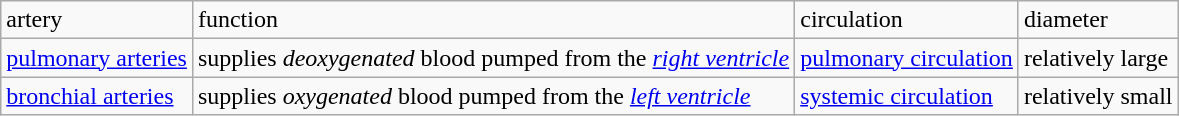<table class="wikitable">
<tr>
<td>artery</td>
<td>function</td>
<td>circulation</td>
<td>diameter</td>
</tr>
<tr>
<td><a href='#'>pulmonary arteries</a></td>
<td>supplies <em>deoxygenated</em> blood pumped from the <em><a href='#'>right ventricle</a></em></td>
<td><a href='#'>pulmonary circulation</a></td>
<td>relatively large</td>
</tr>
<tr>
<td><a href='#'>bronchial arteries</a></td>
<td>supplies <em>oxygenated</em> blood pumped from the <em><a href='#'>left ventricle</a></em></td>
<td><a href='#'>systemic circulation</a></td>
<td>relatively small</td>
</tr>
</table>
